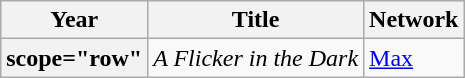<table class="wikitable plainrowheaders sortable">
<tr>
<th scope="col">Year</th>
<th scope="col">Title</th>
<th scope="col">Network</th>
</tr>
<tr>
<th>scope="row" </th>
<td><em>A Flicker in the Dark</em></td>
<td><a href='#'>Max</a></td>
</tr>
</table>
